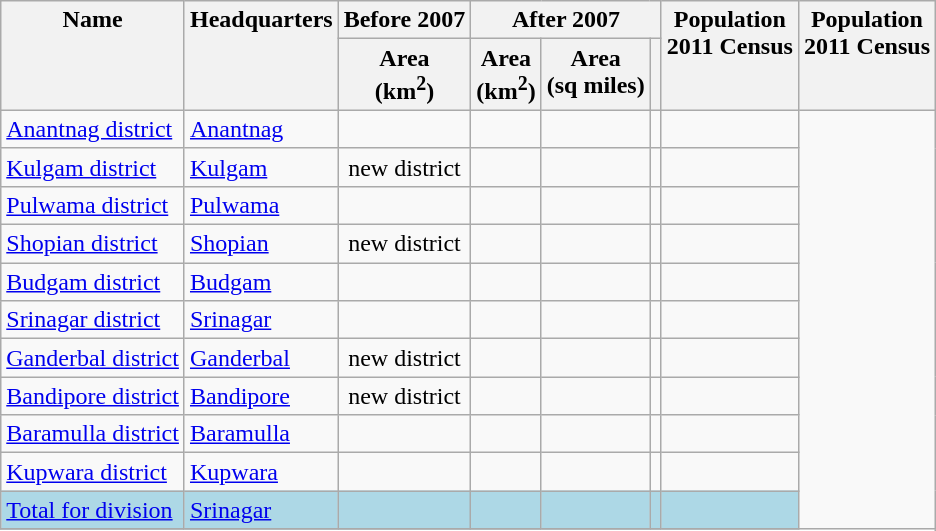<table class="wikitable sortable" style="margin-bottom: 0;">
<tr style="vertical-align:top;">
<th rowspan=2>Name</th>
<th rowspan=2 class=unsortable>Headquarters</th>
<th>Before 2007</th>
<th colspan=3>After 2007</th>
<th rowspan=2>Population <br> 2011 Census</th>
<th rowspan=2>Population <br> 2011 Census</th>
</tr>
<tr style="vertical-align:top;">
<th>Area <br>(km<sup>2</sup>)</th>
<th>Area <br>(km<sup>2</sup>)</th>
<th class=unsortable>Area <br>(sq miles)</th>
<th class=unsortable></th>
</tr>
<tr style="vertical-align:top;">
<td><a href='#'>Anantnag district</a></td>
<td><a href='#'>Anantnag</a></td>
<td style="text-align:right;"></td>
<td></td>
<td></td>
<td style="text-align:right;"></td>
<td style="text-align:right;"></td>
</tr>
<tr style="vertical-align:top;">
<td><a href='#'>Kulgam district</a></td>
<td><a href='#'>Kulgam</a></td>
<td style="text-align:center;">new district</td>
<td> </td>
<td></td>
<td style="text-align:right;"></td>
<td style="text-align:right;"></td>
</tr>
<tr style="vertical-align:top;">
<td><a href='#'>Pulwama district</a></td>
<td><a href='#'>Pulwama</a></td>
<td style="text-align:right;"></td>
<td></td>
<td></td>
<td style="text-align:right;"></td>
<td style="text-align:right;"></td>
</tr>
<tr style="vertical-align:top;">
<td><a href='#'>Shopian district</a></td>
<td><a href='#'>Shopian</a></td>
<td style="text-align:center;">new district</td>
<td> </td>
<td></td>
<td style="text-align:right;"></td>
<td style="text-align:right;"></td>
</tr>
<tr style="vertical-align:top;">
<td><a href='#'>Budgam district</a></td>
<td><a href='#'>Budgam</a></td>
<td style="text-align:right;"></td>
<td> </td>
<td></td>
<td style="text-align:right;"></td>
<td style="text-align:right;"></td>
</tr>
<tr style="vertical-align:top;">
<td><a href='#'>Srinagar district</a></td>
<td><a href='#'>Srinagar</a></td>
<td style="text-align:right;"></td>
<td> </td>
<td></td>
<td style="text-align:right;"></td>
<td style="text-align:right;"></td>
</tr>
<tr style="vertical-align:top;">
<td><a href='#'>Ganderbal district</a></td>
<td><a href='#'>Ganderbal</a></td>
<td style="text-align:center;">new district</td>
<td></td>
<td></td>
<td style="text-align:right;"></td>
<td style="text-align:right;"></td>
</tr>
<tr style="vertical-align:top;">
<td><a href='#'>Bandipore district</a></td>
<td><a href='#'>Bandipore</a></td>
<td style="text-align:center;">new district</td>
<td></td>
<td></td>
<td style="text-align:right;"></td>
<td style="text-align:right;"></td>
</tr>
<tr style="vertical-align:top;">
<td><a href='#'>Baramulla district</a></td>
<td><a href='#'>Baramulla</a></td>
<td style="text-align:right;"></td>
<td></td>
<td></td>
<td style="text-align:right;"></td>
<td style="text-align:right;"></td>
</tr>
<tr style="vertical-align:top;">
<td><a href='#'>Kupwara district</a></td>
<td><a href='#'>Kupwara</a></td>
<td style="text-align:right;"></td>
<td></td>
<td></td>
<td style="text-align:right;"></td>
<td style="text-align:right;"></td>
</tr>
<tr style="background:lightblue; vertical-align:top;" class=sortbottom>
<td><a href='#'>Total for division</a></td>
<td><a href='#'>Srinagar</a></td>
<td style="text-align:center;"></td>
<td></td>
<td></td>
<td style="text-align:center;"></td>
<td style="text-align:center;"></td>
</tr>
<tr>
</tr>
</table>
